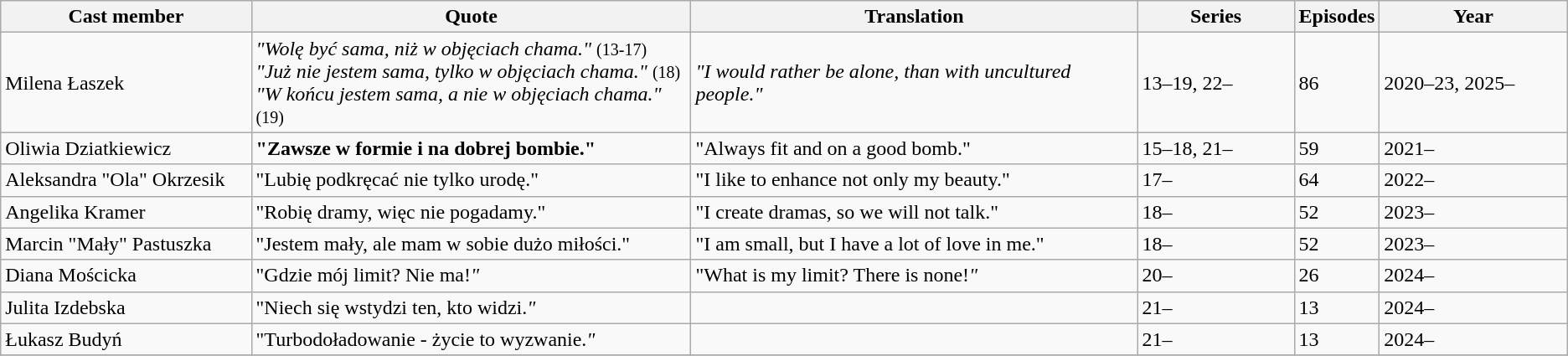<table class="wikitable sortable" font-size:95%;">
<tr>
<th style="width:16%">Cast member</th>
<th>Quote</th>
<th>Translation</th>
<th style="width:10%">Series</th>
<th style="width:5%">Episodes</th>
<th style="width:12%">Year</th>
</tr>
<tr>
<td>Milena Łaszek</td>
<td><em>"Wolę być sama, niż w objęciach chama."</em> <small>(13-17)</small><br><em>"Już nie jestem sama, tylko w objęciach chama."</em> <small>(18)</small><br><em>"W końcu jestem sama, a nie w objęciach chama."</em> <small>(19)</small></td>
<td><em>"I would rather be alone, than with uncultured people."</em></td>
<td>13–19, 22–</td>
<td>86</td>
<td>2020–23, 2025–</td>
</tr>
<tr>
<td>Oliwia Dziatkiewicz</td>
<td><strong>"Zawsze w formie i na dobrej bombie."<em></td>
<td></em>"Always fit and on a good bomb."<em></td>
<td>15–18, 21–</td>
<td>59</td>
<td>2021–</td>
</tr>
<tr>
<td>Aleksandra "Ola" Okrzesik</td>
<td></em>"Lubię podkręcać nie tylko urodę."<em></td>
<td></em>"I like to enhance not only my beauty."<em></td>
<td>17–</td>
<td>64</td>
<td>2022–</td>
</tr>
<tr>
<td>Angelika Kramer</td>
<td></em>"Robię dramy, więc nie pogadamy."<em></td>
<td></em>"I create dramas, so we will not talk."<em></td>
<td>18–</td>
<td>52</td>
<td>2023–</td>
</tr>
<tr>
<td>Marcin "Mały" Pastuszka</td>
<td></em>"Jestem mały, ale mam w sobie dużo miłości."<em></td>
<td>"</em>I am small, but I have a lot of love in me."<em></td>
<td>18–</td>
<td>52</td>
<td>2023–</td>
</tr>
<tr>
<td>Diana Mościcka</td>
<td></em>"Gdzie mój limit? Nie ma!<em>"</td>
<td></em>"What is my limit? There is none!<em>"</td>
<td>20–</td>
<td>26</td>
<td>2024–</td>
</tr>
<tr>
<td>Julita Izdebska</td>
<td></em>"Niech się wstydzi ten, kto widzi.<em>"</td>
<td></td>
<td>21–</td>
<td>13</td>
<td>2024–</td>
</tr>
<tr>
<td>Łukasz Budyń</td>
<td></em>"Turbodoładowanie - życie to wyzwanie.<em>"</td>
<td></td>
<td>21–</td>
<td>13</td>
<td>2024–</td>
</tr>
<tr>
</tr>
</table>
